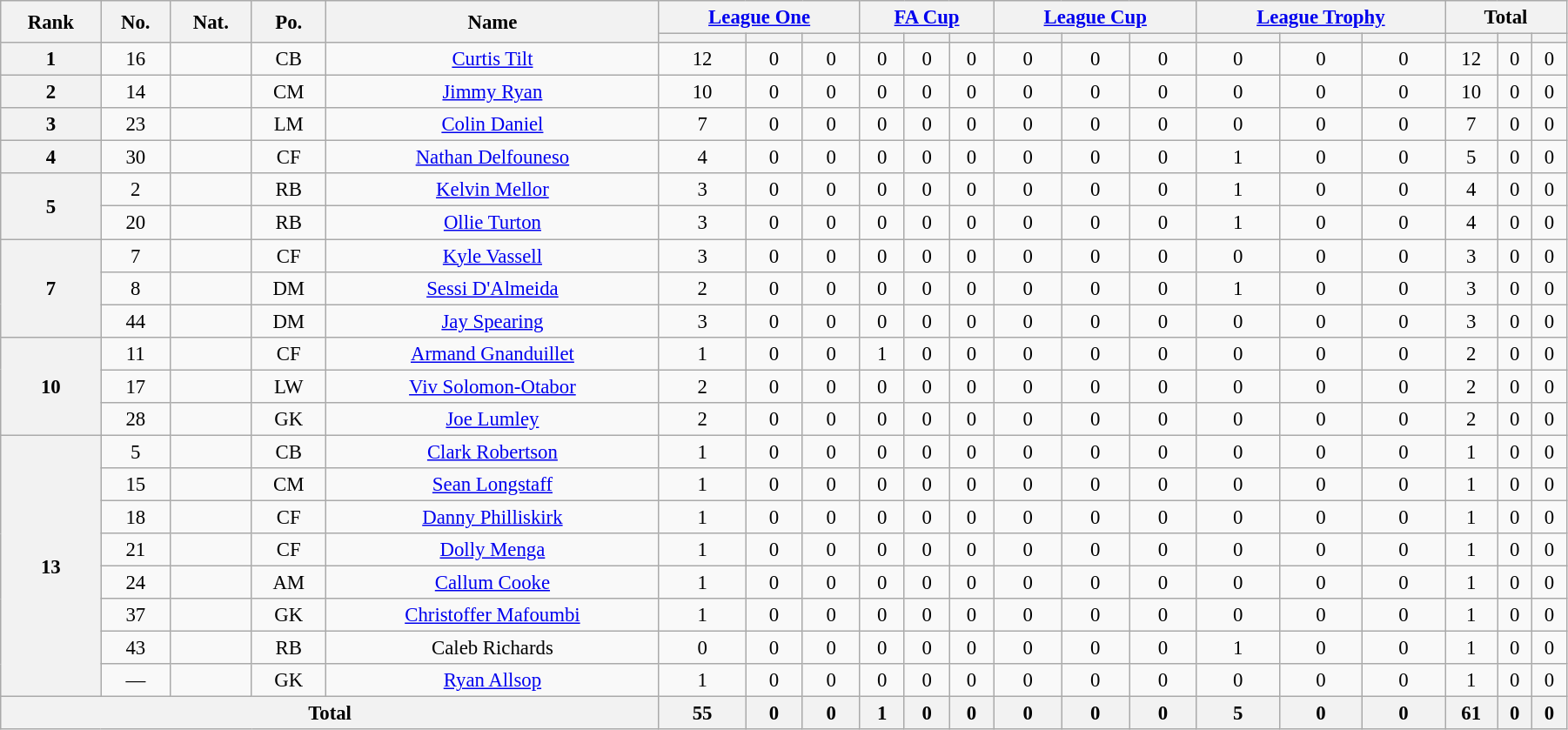<table class="wikitable" style="text-align:center; font-size:95%; width:95%;">
<tr>
<th rowspan=2>Rank</th>
<th rowspan=2>No.</th>
<th rowspan=2>Nat.</th>
<th rowspan=2>Po.</th>
<th rowspan=2>Name</th>
<th colspan=3><a href='#'>League One</a></th>
<th colspan=3><a href='#'>FA Cup</a></th>
<th colspan=3><a href='#'>League Cup</a></th>
<th colspan=3><a href='#'>League Trophy</a></th>
<th colspan=3>Total</th>
</tr>
<tr>
<th></th>
<th></th>
<th></th>
<th></th>
<th></th>
<th></th>
<th></th>
<th></th>
<th></th>
<th></th>
<th></th>
<th></th>
<th></th>
<th></th>
<th></th>
</tr>
<tr>
<th rowspan=1>1</th>
<td>16</td>
<td></td>
<td>CB</td>
<td><a href='#'>Curtis Tilt</a></td>
<td>12</td>
<td>0</td>
<td>0</td>
<td>0</td>
<td>0</td>
<td>0</td>
<td>0</td>
<td>0</td>
<td>0</td>
<td>0</td>
<td>0</td>
<td>0</td>
<td>12</td>
<td>0</td>
<td>0</td>
</tr>
<tr>
<th rowspan=1>2</th>
<td>14</td>
<td></td>
<td>CM</td>
<td><a href='#'>Jimmy Ryan</a></td>
<td>10</td>
<td>0</td>
<td>0</td>
<td>0</td>
<td>0</td>
<td>0</td>
<td>0</td>
<td>0</td>
<td>0</td>
<td>0</td>
<td>0</td>
<td>0</td>
<td>10</td>
<td>0</td>
<td>0</td>
</tr>
<tr>
<th rowspan=1>3</th>
<td>23</td>
<td></td>
<td>LM</td>
<td><a href='#'>Colin Daniel</a></td>
<td>7</td>
<td>0</td>
<td>0</td>
<td>0</td>
<td>0</td>
<td>0</td>
<td>0</td>
<td>0</td>
<td>0</td>
<td>0</td>
<td>0</td>
<td>0</td>
<td>7</td>
<td>0</td>
<td>0</td>
</tr>
<tr>
<th rowspan=1>4</th>
<td>30</td>
<td></td>
<td>CF</td>
<td><a href='#'>Nathan Delfouneso</a></td>
<td>4</td>
<td>0</td>
<td>0</td>
<td>0</td>
<td>0</td>
<td>0</td>
<td>0</td>
<td>0</td>
<td>0</td>
<td>1</td>
<td>0</td>
<td>0</td>
<td>5</td>
<td>0</td>
<td>0</td>
</tr>
<tr>
<th rowspan=2>5</th>
<td>2</td>
<td></td>
<td>RB</td>
<td><a href='#'>Kelvin Mellor</a></td>
<td>3</td>
<td>0</td>
<td>0</td>
<td>0</td>
<td>0</td>
<td>0</td>
<td>0</td>
<td>0</td>
<td>0</td>
<td>1</td>
<td>0</td>
<td>0</td>
<td>4</td>
<td>0</td>
<td>0</td>
</tr>
<tr>
<td>20</td>
<td></td>
<td>RB</td>
<td><a href='#'>Ollie Turton</a></td>
<td>3</td>
<td>0</td>
<td>0</td>
<td>0</td>
<td>0</td>
<td>0</td>
<td>0</td>
<td>0</td>
<td>0</td>
<td>1</td>
<td>0</td>
<td>0</td>
<td>4</td>
<td>0</td>
<td>0</td>
</tr>
<tr>
<th rowspan=3>7</th>
<td>7</td>
<td></td>
<td>CF</td>
<td><a href='#'>Kyle Vassell</a></td>
<td>3</td>
<td>0</td>
<td>0</td>
<td>0</td>
<td>0</td>
<td>0</td>
<td>0</td>
<td>0</td>
<td>0</td>
<td>0</td>
<td>0</td>
<td>0</td>
<td>3</td>
<td>0</td>
<td>0</td>
</tr>
<tr>
<td>8</td>
<td></td>
<td>DM</td>
<td><a href='#'>Sessi D'Almeida</a></td>
<td>2</td>
<td>0</td>
<td>0</td>
<td>0</td>
<td>0</td>
<td>0</td>
<td>0</td>
<td>0</td>
<td>0</td>
<td>1</td>
<td>0</td>
<td>0</td>
<td>3</td>
<td>0</td>
<td>0</td>
</tr>
<tr>
<td>44</td>
<td></td>
<td>DM</td>
<td><a href='#'>Jay Spearing</a></td>
<td>3</td>
<td>0</td>
<td>0</td>
<td>0</td>
<td>0</td>
<td>0</td>
<td>0</td>
<td>0</td>
<td>0</td>
<td>0</td>
<td>0</td>
<td>0</td>
<td>3</td>
<td>0</td>
<td>0</td>
</tr>
<tr>
<th rowspan=3>10</th>
<td>11</td>
<td></td>
<td>CF</td>
<td><a href='#'>Armand Gnanduillet</a></td>
<td>1</td>
<td>0</td>
<td>0</td>
<td>1</td>
<td>0</td>
<td>0</td>
<td>0</td>
<td>0</td>
<td>0</td>
<td>0</td>
<td>0</td>
<td>0</td>
<td>2</td>
<td>0</td>
<td>0</td>
</tr>
<tr>
<td>17</td>
<td></td>
<td>LW</td>
<td><a href='#'>Viv Solomon-Otabor</a></td>
<td>2</td>
<td>0</td>
<td>0</td>
<td>0</td>
<td>0</td>
<td>0</td>
<td>0</td>
<td>0</td>
<td>0</td>
<td>0</td>
<td>0</td>
<td>0</td>
<td>2</td>
<td>0</td>
<td>0</td>
</tr>
<tr>
<td>28</td>
<td></td>
<td>GK</td>
<td><a href='#'>Joe Lumley</a></td>
<td>2</td>
<td>0</td>
<td>0</td>
<td>0</td>
<td>0</td>
<td>0</td>
<td>0</td>
<td>0</td>
<td>0</td>
<td>0</td>
<td>0</td>
<td>0</td>
<td>2</td>
<td>0</td>
<td>0</td>
</tr>
<tr>
<th rowspan=8>13</th>
<td>5</td>
<td></td>
<td>CB</td>
<td><a href='#'>Clark Robertson</a></td>
<td>1</td>
<td>0</td>
<td>0</td>
<td>0</td>
<td>0</td>
<td>0</td>
<td>0</td>
<td>0</td>
<td>0</td>
<td>0</td>
<td>0</td>
<td>0</td>
<td>1</td>
<td>0</td>
<td>0</td>
</tr>
<tr>
<td>15</td>
<td></td>
<td>CM</td>
<td><a href='#'>Sean Longstaff</a></td>
<td>1</td>
<td>0</td>
<td>0</td>
<td>0</td>
<td>0</td>
<td>0</td>
<td>0</td>
<td>0</td>
<td>0</td>
<td>0</td>
<td>0</td>
<td>0</td>
<td>1</td>
<td>0</td>
<td>0</td>
</tr>
<tr>
<td>18</td>
<td></td>
<td>CF</td>
<td><a href='#'>Danny Philliskirk</a></td>
<td>1</td>
<td>0</td>
<td>0</td>
<td>0</td>
<td>0</td>
<td>0</td>
<td>0</td>
<td>0</td>
<td>0</td>
<td>0</td>
<td>0</td>
<td>0</td>
<td>1</td>
<td>0</td>
<td>0</td>
</tr>
<tr>
<td>21</td>
<td></td>
<td>CF</td>
<td><a href='#'>Dolly Menga</a></td>
<td>1</td>
<td>0</td>
<td>0</td>
<td>0</td>
<td>0</td>
<td>0</td>
<td>0</td>
<td>0</td>
<td>0</td>
<td>0</td>
<td>0</td>
<td>0</td>
<td>1</td>
<td>0</td>
<td>0</td>
</tr>
<tr>
<td>24</td>
<td></td>
<td>AM</td>
<td><a href='#'>Callum Cooke</a></td>
<td>1</td>
<td>0</td>
<td>0</td>
<td>0</td>
<td>0</td>
<td>0</td>
<td>0</td>
<td>0</td>
<td>0</td>
<td>0</td>
<td>0</td>
<td>0</td>
<td>1</td>
<td>0</td>
<td>0</td>
</tr>
<tr>
<td>37</td>
<td></td>
<td>GK</td>
<td><a href='#'>Christoffer Mafoumbi</a></td>
<td>1</td>
<td>0</td>
<td>0</td>
<td>0</td>
<td>0</td>
<td>0</td>
<td>0</td>
<td>0</td>
<td>0</td>
<td>0</td>
<td>0</td>
<td>0</td>
<td>1</td>
<td>0</td>
<td>0</td>
</tr>
<tr>
<td>43</td>
<td></td>
<td>RB</td>
<td>Caleb Richards</td>
<td>0</td>
<td>0</td>
<td>0</td>
<td>0</td>
<td>0</td>
<td>0</td>
<td>0</td>
<td>0</td>
<td>0</td>
<td>1</td>
<td>0</td>
<td>0</td>
<td>1</td>
<td>0</td>
<td>0</td>
</tr>
<tr>
<td>—</td>
<td></td>
<td>GK</td>
<td><a href='#'>Ryan Allsop</a></td>
<td>1</td>
<td>0</td>
<td>0</td>
<td>0</td>
<td>0</td>
<td>0</td>
<td>0</td>
<td>0</td>
<td>0</td>
<td>0</td>
<td>0</td>
<td>0</td>
<td>1</td>
<td>0</td>
<td>0</td>
</tr>
<tr>
<th colspan=5>Total</th>
<th>55</th>
<th>0</th>
<th>0</th>
<th>1</th>
<th>0</th>
<th>0</th>
<th>0</th>
<th>0</th>
<th>0</th>
<th>5</th>
<th>0</th>
<th>0</th>
<th>61</th>
<th>0</th>
<th>0</th>
</tr>
</table>
